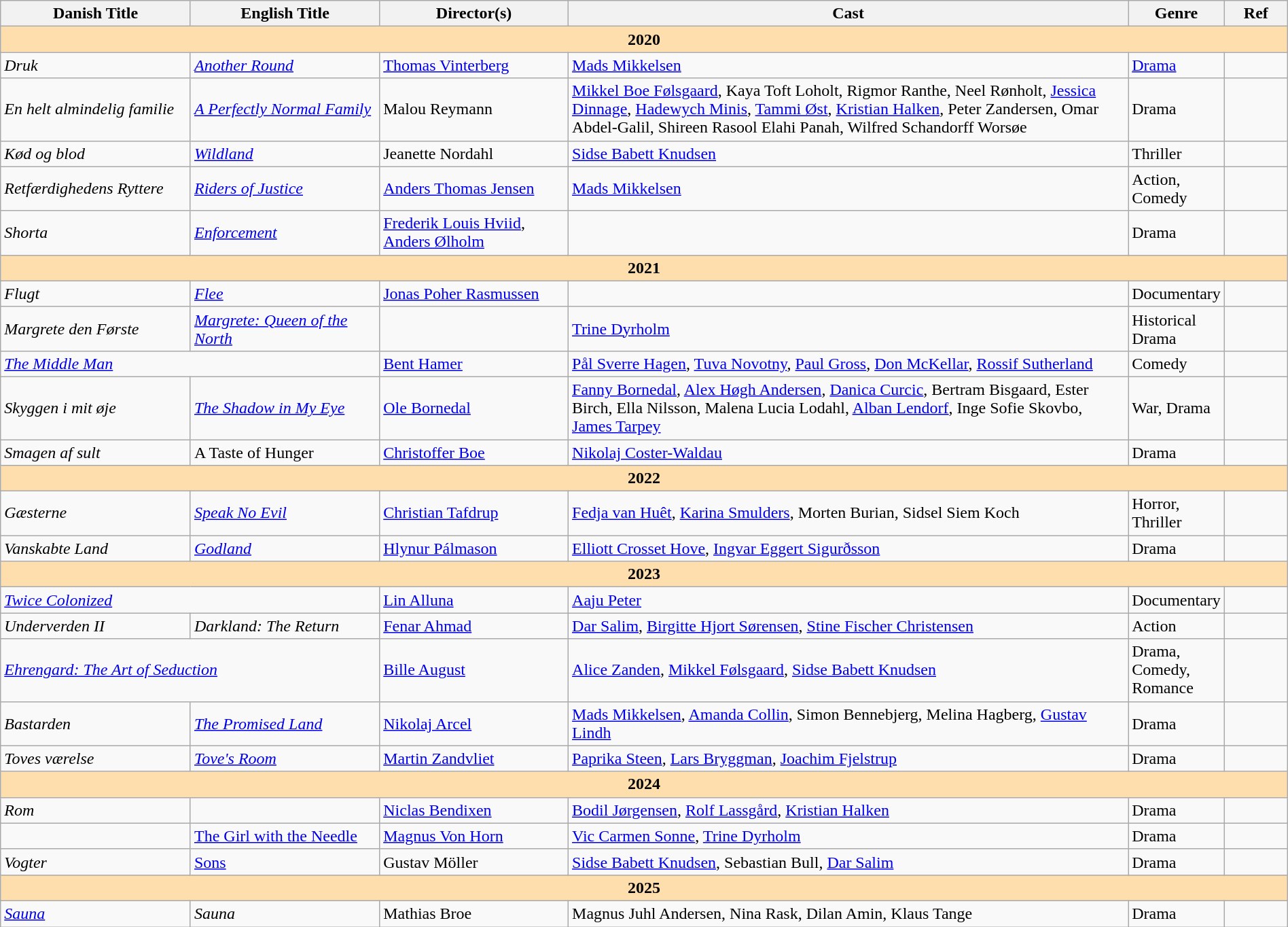<table class="wikitable" width= "100%">
<tr>
<th width=15%>Danish Title</th>
<th width=15%>English Title</th>
<th width=15%>Director(s)</th>
<th width=45%>Cast</th>
<th width=5%>Genre</th>
<th width=5%>Ref</th>
</tr>
<tr>
<td colspan="7" style="text-align:center; background:#ffdead;"><strong>2020</strong></td>
</tr>
<tr>
<td><em>Druk</em></td>
<td><em><a href='#'>Another Round</a></em></td>
<td><a href='#'>Thomas Vinterberg</a></td>
<td><a href='#'>Mads Mikkelsen</a></td>
<td><a href='#'>Drama</a></td>
<td></td>
</tr>
<tr>
<td><em>En helt almindelig familie</em></td>
<td><em><a href='#'>A Perfectly Normal Family</a></em></td>
<td>Malou Reymann</td>
<td><a href='#'>Mikkel Boe Følsgaard</a>, Kaya Toft Loholt, Rigmor Ranthe, Neel Rønholt, <a href='#'>Jessica Dinnage</a>, <a href='#'>Hadewych Minis</a>, <a href='#'>Tammi Øst</a>, <a href='#'>Kristian Halken</a>, Peter Zandersen, Omar Abdel-Galil, Shireen Rasool Elahi Panah, Wilfred Schandorff Worsøe</td>
<td>Drama</td>
<td></td>
</tr>
<tr>
<td><em>Kød og blod</em></td>
<td><em><a href='#'>Wildland</a></em></td>
<td>Jeanette Nordahl</td>
<td><a href='#'>Sidse Babett Knudsen</a></td>
<td>Thriller</td>
<td></td>
</tr>
<tr>
<td><em>Retfærdighedens Ryttere</em></td>
<td><em><a href='#'>Riders of Justice</a></em></td>
<td><a href='#'>Anders Thomas Jensen</a></td>
<td><a href='#'>Mads Mikkelsen</a></td>
<td>Action, Comedy</td>
<td></td>
</tr>
<tr>
<td><em>Shorta</em></td>
<td><em><a href='#'>Enforcement</a></em></td>
<td><a href='#'>Frederik Louis Hviid</a>, <a href='#'>Anders Ølholm</a></td>
<td></td>
<td>Drama</td>
<td></td>
</tr>
<tr>
<td colspan="7" style="text-align:center; background:#ffdead;"><strong>2021</strong></td>
</tr>
<tr>
<td><em>Flugt</em></td>
<td><em><a href='#'>Flee</a></em></td>
<td><a href='#'>Jonas Poher Rasmussen</a></td>
<td></td>
<td>Documentary</td>
<td></td>
</tr>
<tr>
<td><em>Margrete den Første</em></td>
<td><em><a href='#'>Margrete: Queen of the North</a></em></td>
<td></td>
<td><a href='#'>Trine Dyrholm</a></td>
<td>Historical Drama</td>
<td></td>
</tr>
<tr>
<td colspan=2><em><a href='#'>The Middle Man</a></em></td>
<td><a href='#'>Bent Hamer</a></td>
<td><a href='#'>Pål Sverre Hagen</a>, <a href='#'>Tuva Novotny</a>, <a href='#'>Paul Gross</a>, <a href='#'>Don McKellar</a>, <a href='#'>Rossif Sutherland</a></td>
<td>Comedy</td>
<td></td>
</tr>
<tr>
<td><em>Skyggen i mit øje</em></td>
<td><em><a href='#'>The Shadow in My Eye</a></em></td>
<td><a href='#'>Ole Bornedal</a></td>
<td><a href='#'>Fanny Bornedal</a>, <a href='#'>Alex Høgh Andersen</a>, <a href='#'>Danica Curcic</a>, Bertram Bisgaard, Ester Birch, Ella Nilsson, Malena Lucia Lodahl, <a href='#'>Alban Lendorf</a>, Inge Sofie Skovbo, <a href='#'>James Tarpey</a></td>
<td>War, Drama</td>
<td></td>
</tr>
<tr>
<td><em>Smagen af sult</em></td>
<td>A Taste of Hunger</td>
<td><a href='#'>Christoffer Boe</a></td>
<td><a href='#'>Nikolaj Coster-Waldau</a></td>
<td>Drama</td>
<td></td>
</tr>
<tr>
<td colspan="7" style="text-align:center; background:#ffdead;"><strong>2022</strong></td>
</tr>
<tr>
<td><em>Gæsterne</em></td>
<td><em><a href='#'>Speak No Evil</a></em></td>
<td><a href='#'>Christian Tafdrup</a></td>
<td><a href='#'>Fedja van Huêt</a>, <a href='#'>Karina Smulders</a>, Morten Burian, Sidsel Siem Koch</td>
<td>Horror, Thriller</td>
<td></td>
</tr>
<tr>
<td><em>Vanskabte Land</em></td>
<td><em><a href='#'>Godland</a></em></td>
<td><a href='#'>Hlynur Pálmason</a></td>
<td><a href='#'>Elliott Crosset Hove</a>, <a href='#'>Ingvar Eggert Sigurðsson</a></td>
<td>Drama</td>
<td></td>
</tr>
<tr>
<td colspan="7" style="text-align:center; background:#ffdead;"><strong>2023</strong></td>
</tr>
<tr>
<td colspan=2><em><a href='#'>Twice Colonized</a></em></td>
<td><a href='#'>Lin Alluna</a></td>
<td><a href='#'>Aaju Peter</a></td>
<td>Documentary</td>
<td></td>
</tr>
<tr>
<td><em>Underverden II</em></td>
<td><em>Darkland: The Return</em></td>
<td><a href='#'>Fenar Ahmad</a></td>
<td><a href='#'>Dar Salim</a>, <a href='#'>Birgitte Hjort Sørensen</a>, <a href='#'>Stine Fischer Christensen</a></td>
<td>Action</td>
<td></td>
</tr>
<tr>
<td colspan=2><em><a href='#'>Ehrengard: The Art of Seduction</a></em></td>
<td><a href='#'>Bille August</a></td>
<td><a href='#'>Alice Zanden</a>, <a href='#'>Mikkel Følsgaard</a>, <a href='#'>Sidse Babett Knudsen</a></td>
<td>Drama, Comedy, Romance</td>
<td></td>
</tr>
<tr>
<td><em>Bastarden</em></td>
<td><em><a href='#'>The Promised Land</a></em></td>
<td><a href='#'>Nikolaj Arcel</a></td>
<td><a href='#'>Mads Mikkelsen</a>, <a href='#'>Amanda Collin</a>, Simon Bennebjerg, Melina Hagberg, <a href='#'>Gustav Lindh</a></td>
<td>Drama</td>
<td></td>
</tr>
<tr>
<td><em>Toves værelse</em></td>
<td><em><a href='#'>Tove's Room</a></em></td>
<td><a href='#'>Martin Zandvliet</a></td>
<td><a href='#'>Paprika Steen</a>, <a href='#'>Lars Bryggman</a>, <a href='#'>Joachim Fjelstrup</a></td>
<td>Drama</td>
<td></td>
</tr>
<tr>
<td colspan="7" style="text-align:center; background:#ffdead;"><strong>2024</strong></td>
</tr>
<tr>
<td><em>Rom</em></td>
<td></td>
<td><a href='#'>Niclas Bendixen</a></td>
<td><a href='#'>Bodil Jørgensen</a>, <a href='#'>Rolf Lassgård</a>, <a href='#'>Kristian Halken</a></td>
<td>Drama</td>
<td></td>
</tr>
<tr>
<td></td>
<td><a href='#'>The Girl with the Needle</a></td>
<td><a href='#'>Magnus Von Horn</a></td>
<td><a href='#'>Vic Carmen Sonne</a>, <a href='#'>Trine Dyrholm</a></td>
<td>Drama</td>
<td></td>
</tr>
<tr>
<td><em>Vogter</em></td>
<td><a href='#'>Sons</a></td>
<td>Gustav Möller</td>
<td><a href='#'>Sidse Babett Knudsen</a>, Sebastian Bull, <a href='#'>Dar Salim</a></td>
<td>Drama</td>
<td></td>
</tr>
<tr>
<td colspan="7" style="text-align:center; background:#ffdead;"><strong>2025</strong></td>
</tr>
<tr>
<td><em><a href='#'>Sauna</a></em></td>
<td><em>Sauna</em></td>
<td>Mathias Broe</td>
<td>Magnus Juhl Andersen, Nina Rask, Dilan Amin, Klaus Tange</td>
<td>Drama</td>
<td></td>
</tr>
</table>
